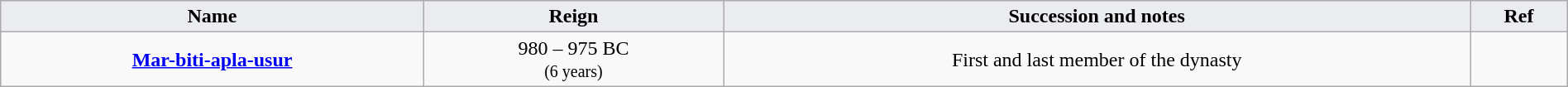<table class="wikitable" style="text-align:center; width:100%;">
<tr>
<td style="background:#EAECF0;"><strong>Name</strong></td>
<td style="background:#EAECF0;"><strong>Reign</strong></td>
<td style="background:#EAECF0;"><strong>Succession and notes</strong></td>
<td style="background:#EAECF0;"><strong>Ref</strong></td>
</tr>
<tr>
<td><strong><a href='#'>Mar-biti-apla-usur</a></strong><br><small></small></td>
<td> 980 – 975 BC<br><small>(6 years)</small></td>
<td>First and last member of the dynasty</td>
<td></td>
</tr>
</table>
